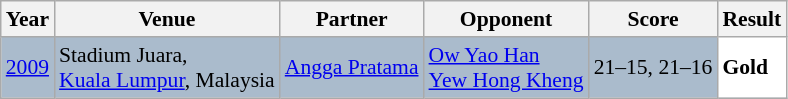<table class="sortable wikitable" style="font-size: 90%;">
<tr>
<th>Year</th>
<th>Venue</th>
<th>Partner</th>
<th>Opponent</th>
<th>Score</th>
<th>Result</th>
</tr>
<tr style="background:#AABBCC">
<td align="centr"><a href='#'>2009</a></td>
<td align="left">Stadium Juara,<br><a href='#'>Kuala Lumpur</a>, Malaysia</td>
<td align="left"> <a href='#'>Angga Pratama</a></td>
<td align="left"> <a href='#'>Ow Yao Han</a><br> <a href='#'>Yew Hong Kheng</a></td>
<td align="left">21–15, 21–16</td>
<td style="text-align:left; background:white"> <strong>Gold</strong></td>
</tr>
</table>
